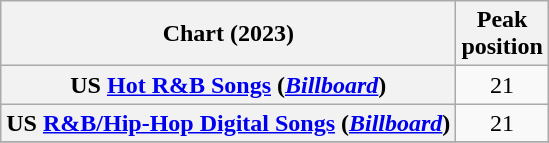<table class="wikitable sortable plainrowheaders" style="text-align:center">
<tr>
<th scope="col">Chart (2023)</th>
<th scope="col">Peak<br> position</th>
</tr>
<tr>
<th scope="row">US <a href='#'>Hot R&B Songs</a> (<em><a href='#'>Billboard</a></em>)</th>
<td>21</td>
</tr>
<tr>
<th scope="row">US <a href='#'>R&B/Hip-Hop Digital Songs</a> (<em><a href='#'>Billboard</a></em>)</th>
<td>21</td>
</tr>
<tr>
</tr>
</table>
